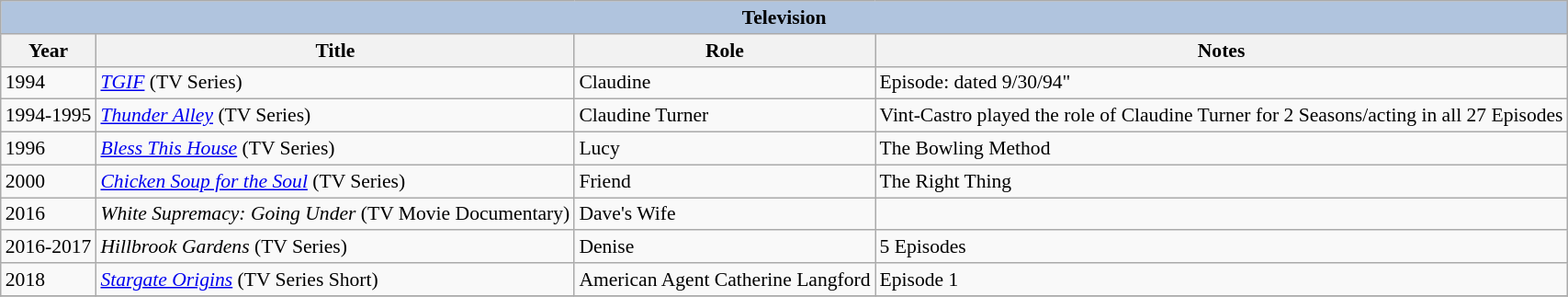<table class="wikitable" style="font-size: 90%;">
<tr>
<th colspan="4" style="background: LightSteelBlue;">Television</th>
</tr>
<tr>
<th>Year</th>
<th>Title</th>
<th>Role</th>
<th class = "unsortable">Notes</th>
</tr>
<tr>
<td>1994</td>
<td><em><a href='#'>TGIF</a></em> (TV Series)</td>
<td>Claudine</td>
<td>Episode: dated 9/30/94"</td>
</tr>
<tr>
<td>1994-1995</td>
<td><em><a href='#'>Thunder Alley</a></em> (TV Series)</td>
<td>Claudine Turner</td>
<td>Vint-Castro played the role of Claudine Turner for 2 Seasons/acting in all 27 Episodes</td>
</tr>
<tr>
<td>1996</td>
<td><em><a href='#'>Bless This House</a></em> (TV Series)</td>
<td>Lucy</td>
<td>The Bowling Method</td>
</tr>
<tr>
<td>2000</td>
<td><em><a href='#'>Chicken Soup for the Soul</a></em> (TV Series)</td>
<td>Friend</td>
<td>The Right Thing</td>
</tr>
<tr>
<td>2016</td>
<td><em>White Supremacy: Going Under</em> (TV Movie Documentary)</td>
<td>Dave's Wife</td>
<td></td>
</tr>
<tr>
<td>2016-2017</td>
<td><em>Hillbrook Gardens</em> (TV Series)</td>
<td>Denise</td>
<td>5 Episodes</td>
</tr>
<tr>
<td>2018</td>
<td><em><a href='#'>Stargate Origins</a></em> (TV Series Short)</td>
<td>American Agent Catherine Langford</td>
<td>Episode 1</td>
</tr>
<tr>
</tr>
</table>
